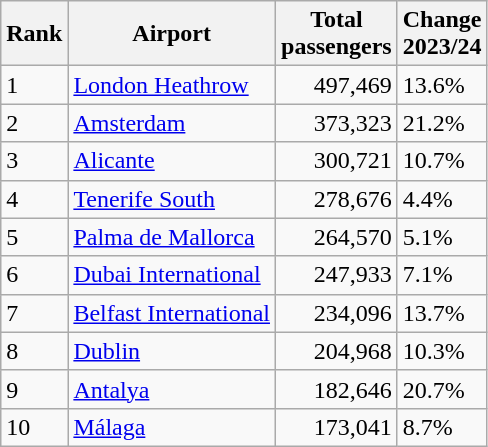<table class="wikitable sortable">
<tr>
<th>Rank</th>
<th>Airport</th>
<th>Total <br>passengers</th>
<th>Change<br>2023/24</th>
</tr>
<tr>
<td>1</td>
<td> <a href='#'>London Heathrow</a></td>
<td align='right'>497,469</td>
<td> 13.6%</td>
</tr>
<tr>
<td>2</td>
<td> <a href='#'>Amsterdam</a></td>
<td align='right'>373,323</td>
<td> 21.2%</td>
</tr>
<tr>
<td>3</td>
<td> <a href='#'>Alicante</a></td>
<td align='right'>300,721</td>
<td> 10.7%</td>
</tr>
<tr>
<td>4</td>
<td> <a href='#'>Tenerife South</a></td>
<td align='right'>278,676</td>
<td> 4.4%</td>
</tr>
<tr>
<td>5</td>
<td> <a href='#'>Palma de Mallorca</a></td>
<td align='right'>264,570</td>
<td> 5.1%</td>
</tr>
<tr>
<td>6</td>
<td> <a href='#'>Dubai International</a></td>
<td align='right'>247,933</td>
<td> 7.1%</td>
</tr>
<tr>
<td>7</td>
<td> <a href='#'>Belfast International</a></td>
<td align='right'>234,096</td>
<td> 13.7%</td>
</tr>
<tr>
<td>8</td>
<td> <a href='#'>Dublin</a></td>
<td align='right'>204,968</td>
<td> 10.3%</td>
</tr>
<tr>
<td>9</td>
<td> <a href='#'>Antalya</a></td>
<td align='right'>182,646</td>
<td> 20.7%</td>
</tr>
<tr>
<td>10</td>
<td> <a href='#'>Málaga</a></td>
<td align='right'>173,041</td>
<td> 8.7%</td>
</tr>
</table>
